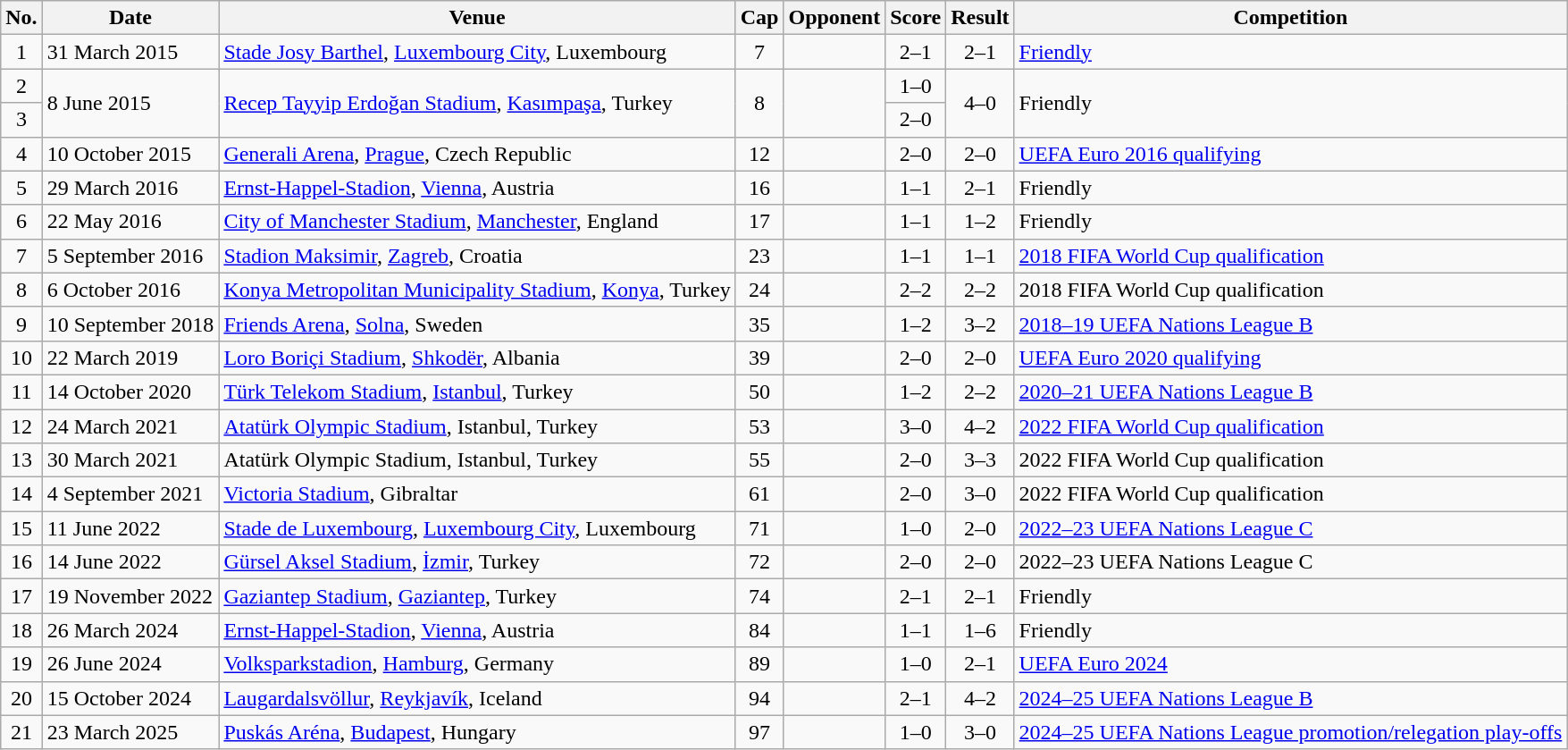<table class="wikitable sortable">
<tr>
<th scope=col>No.</th>
<th scope=col>Date</th>
<th scope=col>Venue</th>
<th scope=col>Cap</th>
<th scope=col>Opponent</th>
<th scope=col>Score</th>
<th scope=col>Result</th>
<th scope=col>Competition</th>
</tr>
<tr>
<td style="text-align:center">1</td>
<td>31 March 2015</td>
<td><a href='#'>Stade Josy Barthel</a>, <a href='#'>Luxembourg City</a>, Luxembourg</td>
<td style="text-align:center">7</td>
<td></td>
<td style="text-align:center">2–1</td>
<td style="text-align:center">2–1</td>
<td><a href='#'>Friendly</a></td>
</tr>
<tr>
<td style="text-align:center">2</td>
<td rowspan="2">8 June 2015</td>
<td rowspan="2"><a href='#'>Recep Tayyip Erdoğan Stadium</a>, <a href='#'>Kasımpaşa</a>, Turkey</td>
<td rowspan="2" style="text-align:center">8</td>
<td rowspan="2"></td>
<td style="text-align:center">1–0</td>
<td rowspan="2" style="text-align:center">4–0</td>
<td rowspan="2">Friendly</td>
</tr>
<tr>
<td style="text-align:center">3</td>
<td style="text-align:center">2–0</td>
</tr>
<tr>
<td style="text-align:center">4</td>
<td>10 October 2015</td>
<td><a href='#'>Generali Arena</a>, <a href='#'>Prague</a>, Czech Republic</td>
<td style="text-align:center">12</td>
<td></td>
<td style="text-align:center">2–0</td>
<td style="text-align:center">2–0</td>
<td><a href='#'>UEFA Euro 2016 qualifying</a></td>
</tr>
<tr>
<td style="text-align:center">5</td>
<td>29 March 2016</td>
<td><a href='#'>Ernst-Happel-Stadion</a>, <a href='#'>Vienna</a>, Austria</td>
<td style="text-align:center">16</td>
<td></td>
<td style="text-align:center">1–1</td>
<td style="text-align:center">2–1</td>
<td>Friendly</td>
</tr>
<tr>
<td style="text-align:center">6</td>
<td>22 May 2016</td>
<td><a href='#'>City of Manchester Stadium</a>, <a href='#'>Manchester</a>, England</td>
<td style="text-align:center">17</td>
<td></td>
<td style="text-align:center">1–1</td>
<td style="text-align:center">1–2</td>
<td>Friendly</td>
</tr>
<tr>
<td style="text-align:center">7</td>
<td>5 September 2016</td>
<td><a href='#'>Stadion Maksimir</a>, <a href='#'>Zagreb</a>, Croatia</td>
<td style="text-align:center">23</td>
<td></td>
<td style="text-align:center">1–1</td>
<td style="text-align:center">1–1</td>
<td><a href='#'>2018 FIFA World Cup qualification</a></td>
</tr>
<tr>
<td style="text-align:center">8</td>
<td>6 October 2016</td>
<td><a href='#'>Konya Metropolitan Municipality Stadium</a>, <a href='#'>Konya</a>, Turkey</td>
<td style="text-align:center">24</td>
<td></td>
<td style="text-align:center">2–2</td>
<td style="text-align:center">2–2</td>
<td>2018 FIFA World Cup qualification</td>
</tr>
<tr>
<td style="text-align:center">9</td>
<td>10 September 2018</td>
<td><a href='#'>Friends Arena</a>, <a href='#'>Solna</a>, Sweden</td>
<td style="text-align:center">35</td>
<td></td>
<td style="text-align:center">1–2</td>
<td style="text-align:center">3–2</td>
<td><a href='#'>2018–19 UEFA Nations League B</a></td>
</tr>
<tr>
<td style="text-align:center">10</td>
<td>22 March 2019</td>
<td><a href='#'>Loro Boriçi Stadium</a>, <a href='#'>Shkodër</a>, Albania</td>
<td style="text-align:center">39</td>
<td></td>
<td style="text-align:center">2–0</td>
<td style="text-align:center">2–0</td>
<td><a href='#'>UEFA Euro 2020 qualifying</a></td>
</tr>
<tr>
<td style="text-align:center">11</td>
<td>14 October 2020</td>
<td><a href='#'>Türk Telekom Stadium</a>, <a href='#'>Istanbul</a>, Turkey</td>
<td style="text-align:center">50</td>
<td></td>
<td style="text-align:center">1–2</td>
<td style="text-align:center">2–2</td>
<td><a href='#'>2020–21 UEFA Nations League B</a></td>
</tr>
<tr>
<td style="text-align:center">12</td>
<td>24 March 2021</td>
<td><a href='#'>Atatürk Olympic Stadium</a>, Istanbul, Turkey</td>
<td style="text-align:center">53</td>
<td></td>
<td style="text-align:center">3–0</td>
<td style="text-align:center">4–2</td>
<td><a href='#'>2022 FIFA World Cup qualification</a></td>
</tr>
<tr>
<td style="text-align:center">13</td>
<td>30 March 2021</td>
<td>Atatürk Olympic Stadium, Istanbul, Turkey</td>
<td style="text-align:center">55</td>
<td></td>
<td style="text-align:center">2–0</td>
<td style="text-align:center">3–3</td>
<td>2022 FIFA World Cup qualification</td>
</tr>
<tr>
<td style="text-align:center">14</td>
<td>4 September 2021</td>
<td><a href='#'>Victoria Stadium</a>, Gibraltar</td>
<td style="text-align:center">61</td>
<td></td>
<td style="text-align:center">2–0</td>
<td style="text-align:center">3–0</td>
<td>2022 FIFA World Cup qualification</td>
</tr>
<tr>
<td align="center">15</td>
<td>11 June 2022</td>
<td><a href='#'>Stade de Luxembourg</a>, <a href='#'>Luxembourg City</a>, Luxembourg</td>
<td style="text-align:center">71</td>
<td></td>
<td align="center">1–0</td>
<td align="center">2–0</td>
<td><a href='#'>2022–23 UEFA Nations League C</a></td>
</tr>
<tr>
<td align="center">16</td>
<td>14 June 2022</td>
<td><a href='#'>Gürsel Aksel Stadium</a>, <a href='#'>İzmir</a>, Turkey</td>
<td style="text-align:center">72</td>
<td></td>
<td align="center">2–0</td>
<td align="center">2–0</td>
<td>2022–23 UEFA Nations League C</td>
</tr>
<tr>
<td align="center">17</td>
<td>19 November 2022</td>
<td><a href='#'>Gaziantep Stadium</a>, <a href='#'>Gaziantep</a>, Turkey</td>
<td style="text-align:center">74</td>
<td></td>
<td align="center">2–1</td>
<td align="center">2–1</td>
<td>Friendly</td>
</tr>
<tr>
<td align="center">18</td>
<td>26 March 2024</td>
<td><a href='#'>Ernst-Happel-Stadion</a>, <a href='#'>Vienna</a>, Austria</td>
<td style="text-align:center">84</td>
<td></td>
<td align="center">1–1</td>
<td align="center">1–6</td>
<td>Friendly</td>
</tr>
<tr>
<td align="center">19</td>
<td>26 June 2024</td>
<td><a href='#'>Volksparkstadion</a>, <a href='#'>Hamburg</a>, Germany</td>
<td style="text-align:center">89</td>
<td></td>
<td align="center">1–0</td>
<td align="center">2–1</td>
<td><a href='#'>UEFA Euro 2024</a></td>
</tr>
<tr>
<td align="center">20</td>
<td>15 October 2024</td>
<td><a href='#'>Laugardalsvöllur</a>, <a href='#'>Reykjavík</a>, Iceland</td>
<td align="center">94</td>
<td></td>
<td align="center">2–1</td>
<td align="center">4–2</td>
<td><a href='#'>2024–25 UEFA Nations League B</a></td>
</tr>
<tr>
<td align="center">21</td>
<td>23 March 2025</td>
<td><a href='#'>Puskás Aréna</a>, <a href='#'>Budapest</a>, Hungary</td>
<td align=center>97</td>
<td></td>
<td align=center>1–0</td>
<td align=center>3–0</td>
<td><a href='#'>2024–25 UEFA Nations League promotion/relegation play-offs</a></td>
</tr>
</table>
